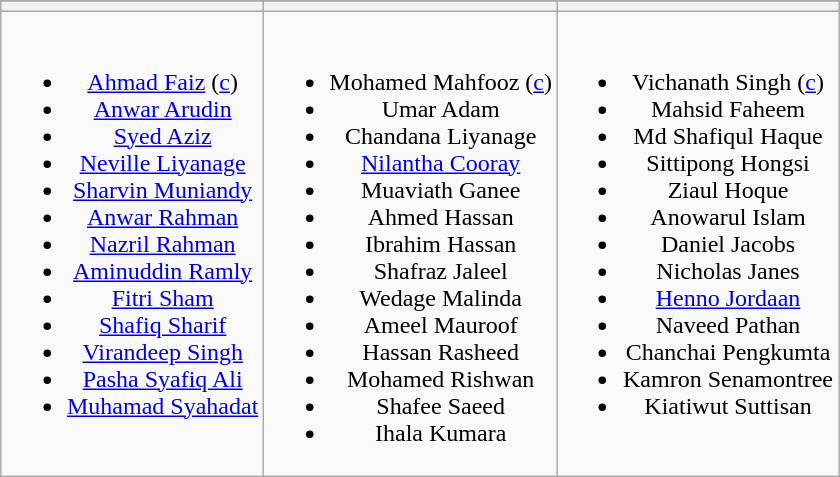<table class="wikitable" style="text-align:center; margin:auto">
<tr>
</tr>
<tr>
<th></th>
<th></th>
<th></th>
</tr>
<tr style="vertical-align:top">
<td><br><ul><li><a href='#'>Ahmad Faiz</a> (<a href='#'>c</a>)</li><li><a href='#'>Anwar Arudin</a></li><li><a href='#'>Syed Aziz</a></li><li><a href='#'>Neville Liyanage</a></li><li><a href='#'>Sharvin Muniandy</a></li><li><a href='#'>Anwar Rahman</a></li><li><a href='#'>Nazril Rahman</a></li><li><a href='#'>Aminuddin Ramly</a></li><li><a href='#'>Fitri Sham</a></li><li><a href='#'>Shafiq Sharif</a></li><li><a href='#'>Virandeep Singh</a></li><li><a href='#'>Pasha Syafiq Ali</a></li><li><a href='#'>Muhamad Syahadat</a></li></ul></td>
<td><br><ul><li>Mohamed Mahfooz (<a href='#'>c</a>)</li><li>Umar Adam</li><li>Chandana Liyanage</li><li><a href='#'>Nilantha Cooray</a></li><li>Muaviath Ganee</li><li>Ahmed Hassan</li><li>Ibrahim Hassan</li><li>Shafraz Jaleel</li><li>Wedage Malinda</li><li>Ameel Mauroof</li><li>Hassan Rasheed</li><li>Mohamed Rishwan</li><li>Shafee Saeed</li><li>Ihala Kumara</li></ul></td>
<td><br><ul><li>Vichanath Singh  (<a href='#'>c</a>)</li><li>Mahsid Faheem</li><li>Md Shafiqul Haque</li><li>Sittipong Hongsi</li><li>Ziaul Hoque</li><li>Anowarul Islam</li><li>Daniel Jacobs</li><li>Nicholas Janes</li><li><a href='#'>Henno Jordaan</a></li><li>Naveed Pathan</li><li>Chanchai Pengkumta</li><li>Kamron Senamontree</li><li>Kiatiwut Suttisan</li></ul></td>
</tr>
</table>
